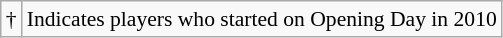<table class="wikitable" style="font-size: 90%;" border="1">
<tr>
<td>†</td>
<td>Indicates players who started on Opening Day in 2010</td>
</tr>
</table>
